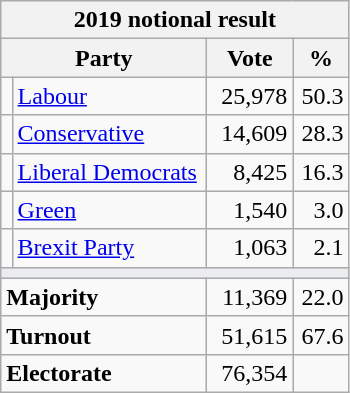<table class="wikitable">
<tr>
<th colspan="4">2019 notional result  </th>
</tr>
<tr>
<th bgcolor="#DDDDFF" width="130px" colspan="2">Party</th>
<th bgcolor="#DDDDFF" width="50px">Vote</th>
<th bgcolor="#DDDDFF" width="30px">%</th>
</tr>
<tr>
<td></td>
<td><a href='#'>Labour</a></td>
<td align=right>25,978</td>
<td align=right>50.3</td>
</tr>
<tr>
<td></td>
<td><a href='#'>Conservative</a></td>
<td align=right>14,609</td>
<td align=right>28.3</td>
</tr>
<tr>
<td></td>
<td><a href='#'>Liberal Democrats</a></td>
<td align=right>8,425</td>
<td align=right>16.3</td>
</tr>
<tr>
<td></td>
<td><a href='#'>Green</a></td>
<td align=right>1,540</td>
<td align=right>3.0</td>
</tr>
<tr>
<td></td>
<td><a href='#'>Brexit Party</a></td>
<td align=right>1,063</td>
<td align=right>2.1</td>
</tr>
<tr>
<td colspan="4" bgcolor="#EAECF0"></td>
</tr>
<tr>
<td colspan="2"><strong>Majority</strong></td>
<td align=right>11,369</td>
<td align=right>22.0</td>
</tr>
<tr>
<td colspan="2"><strong>Turnout</strong></td>
<td align=right>51,615</td>
<td align=right>67.6</td>
</tr>
<tr>
<td colspan="2"><strong>Electorate</strong></td>
<td align=right>76,354</td>
</tr>
</table>
